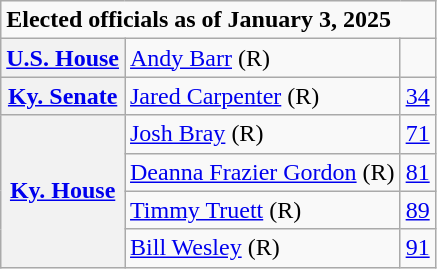<table class=wikitable>
<tr>
<td colspan="3"><strong>Elected officials as of January 3, 2025</strong></td>
</tr>
<tr>
<th scope=row><a href='#'>U.S. House</a></th>
<td><a href='#'>Andy Barr</a> (R)</td>
<td></td>
</tr>
<tr>
<th scope=row><a href='#'>Ky. Senate</a></th>
<td><a href='#'>Jared Carpenter</a> (R)</td>
<td><a href='#'>34</a></td>
</tr>
<tr>
<th rowspan=18><a href='#'>Ky. House</a></th>
<td><a href='#'>Josh Bray</a> (R)</td>
<td><a href='#'>71</a></td>
</tr>
<tr>
<td><a href='#'>Deanna Frazier Gordon</a> (R)</td>
<td><a href='#'>81</a></td>
</tr>
<tr>
<td><a href='#'>Timmy Truett</a> (R)</td>
<td><a href='#'>89</a></td>
</tr>
<tr>
<td><a href='#'>Bill Wesley</a> (R)</td>
<td><a href='#'>91</a></td>
</tr>
</table>
